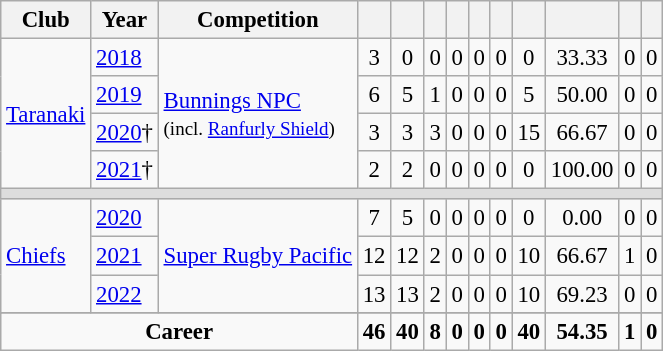<table class="wikitable sortable" style="text-align:center; font-size:95%">
<tr>
<th>Club</th>
<th>Year</th>
<th>Competition</th>
<th></th>
<th></th>
<th></th>
<th></th>
<th></th>
<th></th>
<th></th>
<th></th>
<th></th>
<th></th>
</tr>
<tr>
<td rowspan=4 style="text-align:left;"><a href='#'>Taranaki</a></td>
<td style="text-align:left;"><a href='#'>2018</a></td>
<td rowspan=4 style="text-align:left;"><a href='#'>Bunnings NPC</a><br><small>(incl. <a href='#'>Ranfurly Shield</a>)</small></td>
<td>3</td>
<td>0</td>
<td>0</td>
<td>0</td>
<td>0</td>
<td>0</td>
<td>0</td>
<td>33.33</td>
<td>0</td>
<td>0</td>
</tr>
<tr>
<td style="text-align:left;"><a href='#'>2019</a></td>
<td>6</td>
<td>5</td>
<td>1</td>
<td>0</td>
<td>0</td>
<td>0</td>
<td>5</td>
<td>50.00</td>
<td>0</td>
<td>0</td>
</tr>
<tr>
<td style="text-align:left;"><a href='#'>2020</a>†</td>
<td>3</td>
<td>3</td>
<td>3</td>
<td>0</td>
<td>0</td>
<td>0</td>
<td>15</td>
<td>66.67</td>
<td>0</td>
<td>0</td>
</tr>
<tr>
<td style="text-align:left;"><a href='#'>2021</a>†</td>
<td>2</td>
<td>2</td>
<td>0</td>
<td>0</td>
<td>0</td>
<td>0</td>
<td>0</td>
<td>100.00</td>
<td>0</td>
<td>0</td>
</tr>
<tr>
<td colspan=13 style="background-color: #DDDDDD"></td>
</tr>
<tr>
<td rowspan=3 style="text-align:left;"><a href='#'>Chiefs</a></td>
<td style="text-align:left;"><a href='#'>2020</a></td>
<td rowspan=3 style="text-align:left;"><a href='#'>Super Rugby Pacific</a></td>
<td>7</td>
<td>5</td>
<td>0</td>
<td>0</td>
<td>0</td>
<td>0</td>
<td>0</td>
<td>0.00</td>
<td>0</td>
<td>0</td>
</tr>
<tr>
<td style="text-align:left;"><a href='#'>2021</a></td>
<td>12</td>
<td>12</td>
<td>2</td>
<td>0</td>
<td>0</td>
<td>0</td>
<td>10</td>
<td>66.67</td>
<td>1</td>
<td>0</td>
</tr>
<tr>
<td style="text-align:left;"><a href='#'>2022</a></td>
<td>13</td>
<td>13</td>
<td>2</td>
<td>0</td>
<td>0</td>
<td>0</td>
<td>10</td>
<td>69.23</td>
<td>0</td>
<td>0</td>
</tr>
<tr>
</tr>
<tr class="sortbottom" valign="top">
<td colspan=3 style="text-align: center"><strong>Career</strong></td>
<td><strong>46</strong></td>
<td><strong>40</strong></td>
<td><strong>8</strong></td>
<td><strong>0</strong></td>
<td><strong>0</strong></td>
<td><strong>0</strong></td>
<td><strong>40</strong></td>
<td><strong>54.35</strong></td>
<td><strong>1</strong></td>
<td><strong>0</strong></td>
</tr>
</table>
